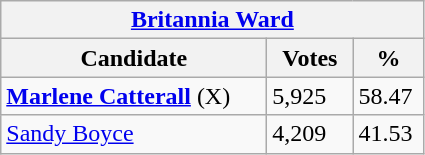<table class="wikitable">
<tr>
<th colspan="3"><a href='#'>Britannia Ward</a></th>
</tr>
<tr>
<th style="width: 170px">Candidate</th>
<th style="width: 50px">Votes</th>
<th style="width: 40px">%</th>
</tr>
<tr>
<td><strong><a href='#'>Marlene Catterall</a></strong> (X)</td>
<td>5,925</td>
<td>58.47</td>
</tr>
<tr>
<td><a href='#'>Sandy Boyce</a></td>
<td>4,209</td>
<td>41.53</td>
</tr>
</table>
